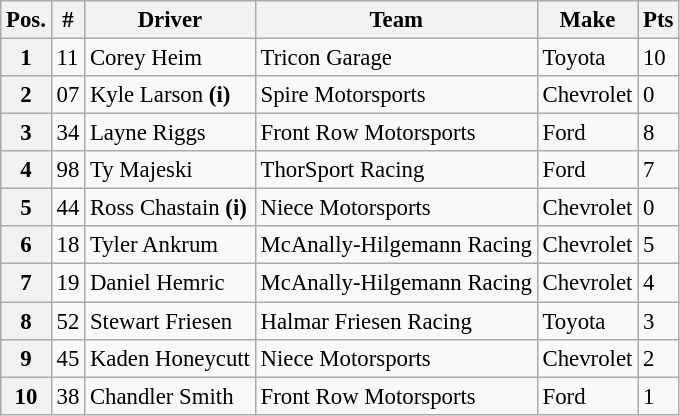<table class="wikitable" style="font-size:95%">
<tr>
<th>Pos.</th>
<th>#</th>
<th>Driver</th>
<th>Team</th>
<th>Make</th>
<th>Pts</th>
</tr>
<tr>
<th>1</th>
<td>11</td>
<td>Corey Heim</td>
<td>Tricon Garage</td>
<td>Toyota</td>
<td>10</td>
</tr>
<tr>
<th>2</th>
<td>07</td>
<td>Kyle Larson <strong>(i)</strong></td>
<td>Spire Motorsports</td>
<td>Chevrolet</td>
<td>0</td>
</tr>
<tr>
<th>3</th>
<td>34</td>
<td>Layne Riggs</td>
<td>Front Row Motorsports</td>
<td>Ford</td>
<td>8</td>
</tr>
<tr>
<th>4</th>
<td>98</td>
<td>Ty Majeski</td>
<td>ThorSport Racing</td>
<td>Ford</td>
<td>7</td>
</tr>
<tr>
<th>5</th>
<td>44</td>
<td>Ross Chastain <strong>(i)</strong></td>
<td>Niece Motorsports</td>
<td>Chevrolet</td>
<td>0</td>
</tr>
<tr>
<th>6</th>
<td>18</td>
<td>Tyler Ankrum</td>
<td>McAnally-Hilgemann Racing</td>
<td>Chevrolet</td>
<td>5</td>
</tr>
<tr>
<th>7</th>
<td>19</td>
<td>Daniel Hemric</td>
<td>McAnally-Hilgemann Racing</td>
<td>Chevrolet</td>
<td>4</td>
</tr>
<tr>
<th>8</th>
<td>52</td>
<td>Stewart Friesen</td>
<td>Halmar Friesen Racing</td>
<td>Toyota</td>
<td>3</td>
</tr>
<tr>
<th>9</th>
<td>45</td>
<td>Kaden Honeycutt</td>
<td>Niece Motorsports</td>
<td>Chevrolet</td>
<td>2</td>
</tr>
<tr>
<th>10</th>
<td>38</td>
<td>Chandler Smith</td>
<td>Front Row Motorsports</td>
<td>Ford</td>
<td>1</td>
</tr>
</table>
